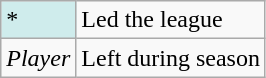<table class="wikitable">
<tr>
<td style="background:#CFECEC; width:1em">*</td>
<td>Led the league</td>
</tr>
<tr>
<td><em>Player</em></td>
<td>Left during season</td>
</tr>
</table>
